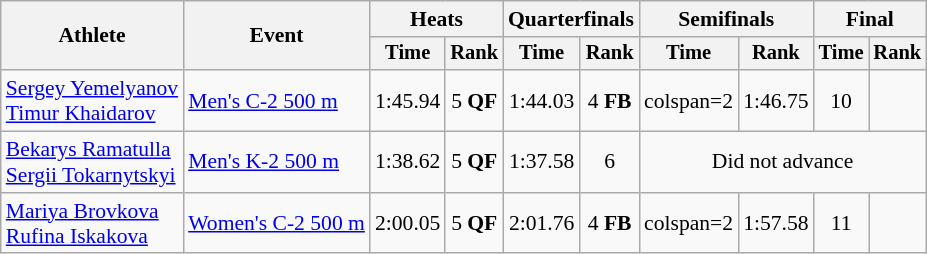<table class=wikitable style="font-size:90%">
<tr>
<th rowspan="2">Athlete</th>
<th rowspan="2">Event</th>
<th colspan=2>Heats</th>
<th colspan=2>Quarterfinals</th>
<th colspan=2>Semifinals</th>
<th colspan=2>Final</th>
</tr>
<tr style="font-size:95%">
<th>Time</th>
<th>Rank</th>
<th>Time</th>
<th>Rank</th>
<th>Time</th>
<th>Rank</th>
<th>Time</th>
<th>Rank</th>
</tr>
<tr align=center>
<td align=left><a href='#'>Sergey Yemelyanov</a><br><a href='#'>Timur Khaidarov</a></td>
<td align=left><a href='#'>Men's C-2 500 m</a></td>
<td>1:45.94</td>
<td>5 <strong>QF</strong></td>
<td>1:44.03</td>
<td>4 <strong>FB</strong></td>
<td>colspan=2 </td>
<td>1:46.75</td>
<td>10</td>
</tr>
<tr align=center>
<td align=left><a href='#'>Bekarys Ramatulla</a><br><a href='#'>Sergii Tokarnytskyi</a></td>
<td align=left><a href='#'>Men's K-2 500 m</a></td>
<td>1:38.62</td>
<td>5 <strong>QF</strong></td>
<td>1:37.58</td>
<td>6</td>
<td colspan="4" align="center">Did not advance</td>
</tr>
<tr align=center>
<td align=left><a href='#'>Mariya Brovkova</a><br><a href='#'>Rufina Iskakova</a></td>
<td align=left><a href='#'>Women's C-2 500 m</a></td>
<td>2:00.05</td>
<td>5 <strong>QF</strong></td>
<td>2:01.76</td>
<td>4 <strong>FB</strong></td>
<td>colspan=2 </td>
<td>1:57.58</td>
<td>11</td>
</tr>
</table>
